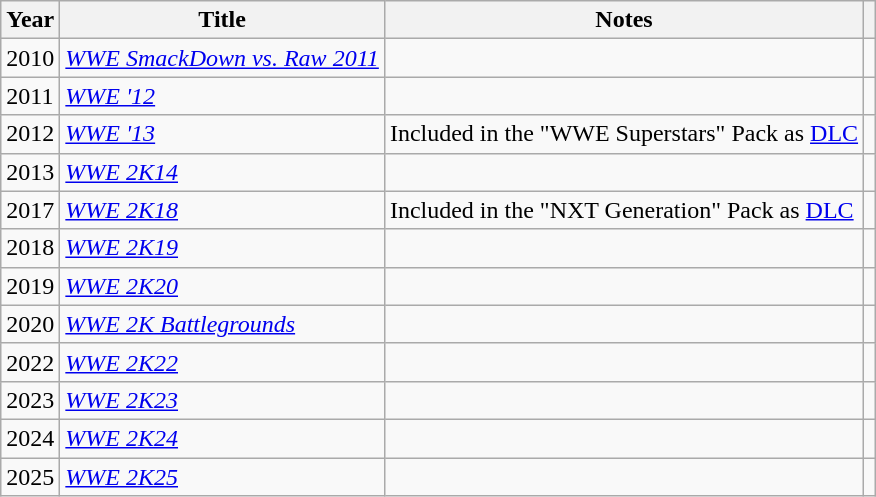<table class="wikitable sortable plainrowheaders">
<tr>
<th scope="col">Year</th>
<th scope="col">Title</th>
<th scope="col" class="unsortable">Notes</th>
<th scope="col" class="unsortable"></th>
</tr>
<tr>
<td>2010</td>
<td><em><a href='#'>WWE SmackDown vs. Raw 2011</a></em></td>
<td></td>
<td></td>
</tr>
<tr>
<td>2011</td>
<td><em><a href='#'>WWE '12</a></em></td>
<td></td>
<td></td>
</tr>
<tr>
<td>2012</td>
<td><em><a href='#'>WWE '13</a></em></td>
<td>Included in the "WWE Superstars" Pack as <a href='#'>DLC</a></td>
<td></td>
</tr>
<tr>
<td>2013</td>
<td><em><a href='#'>WWE 2K14</a></em></td>
<td></td>
<td></td>
</tr>
<tr>
<td>2017</td>
<td><em><a href='#'>WWE 2K18</a></em></td>
<td>Included in the "NXT Generation" Pack as <a href='#'>DLC</a></td>
<td></td>
</tr>
<tr>
<td>2018</td>
<td><em><a href='#'>WWE 2K19</a></em></td>
<td></td>
<td></td>
</tr>
<tr>
<td>2019</td>
<td><em><a href='#'>WWE 2K20</a></em></td>
<td></td>
<td></td>
</tr>
<tr>
<td>2020</td>
<td><em><a href='#'>WWE 2K Battlegrounds</a></em></td>
<td></td>
<td></td>
</tr>
<tr>
<td>2022</td>
<td><em><a href='#'>WWE 2K22</a></em></td>
<td></td>
<td></td>
</tr>
<tr>
<td>2023</td>
<td><em><a href='#'>WWE 2K23</a></em></td>
<td></td>
<td></td>
</tr>
<tr>
<td>2024</td>
<td><em><a href='#'>WWE 2K24</a></em></td>
<td></td>
<td></td>
</tr>
<tr>
<td>2025</td>
<td><em><a href='#'>WWE 2K25</a></em></td>
<td></td>
<td></td>
</tr>
</table>
